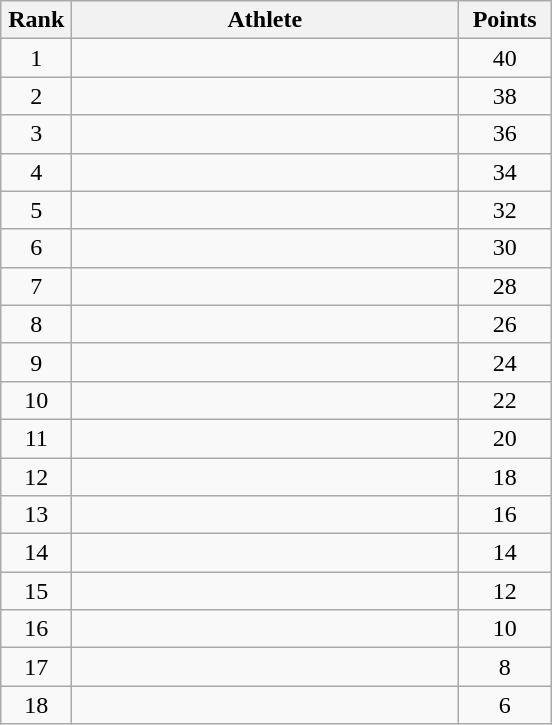<table class=wikitable style="text-align:center">
<tr>
<th width=40>Rank</th>
<th width=250>Athlete</th>
<th width=55>Points</th>
</tr>
<tr>
<td>1</td>
<td align=left></td>
<td>40</td>
</tr>
<tr>
<td>2</td>
<td align=left></td>
<td>38</td>
</tr>
<tr>
<td>3</td>
<td align=left></td>
<td>36</td>
</tr>
<tr>
<td>4</td>
<td align=left></td>
<td>34</td>
</tr>
<tr>
<td>5</td>
<td align=left></td>
<td>32</td>
</tr>
<tr>
<td>6</td>
<td align=left></td>
<td>30</td>
</tr>
<tr>
<td>7</td>
<td align=left></td>
<td>28</td>
</tr>
<tr>
<td>8</td>
<td align=left></td>
<td>26</td>
</tr>
<tr>
<td>9</td>
<td align=left></td>
<td>24</td>
</tr>
<tr>
<td>10</td>
<td align=left></td>
<td>22</td>
</tr>
<tr>
<td>11</td>
<td align=left></td>
<td>20</td>
</tr>
<tr>
<td>12</td>
<td align=left></td>
<td>18</td>
</tr>
<tr>
<td>13</td>
<td align=left></td>
<td>16</td>
</tr>
<tr>
<td>14</td>
<td align=left></td>
<td>14</td>
</tr>
<tr>
<td>15</td>
<td align=left></td>
<td>12</td>
</tr>
<tr>
<td>16</td>
<td align=left></td>
<td>10</td>
</tr>
<tr>
<td>17</td>
<td align=left></td>
<td>8</td>
</tr>
<tr>
<td>18</td>
<td align=left></td>
<td>6</td>
</tr>
</table>
